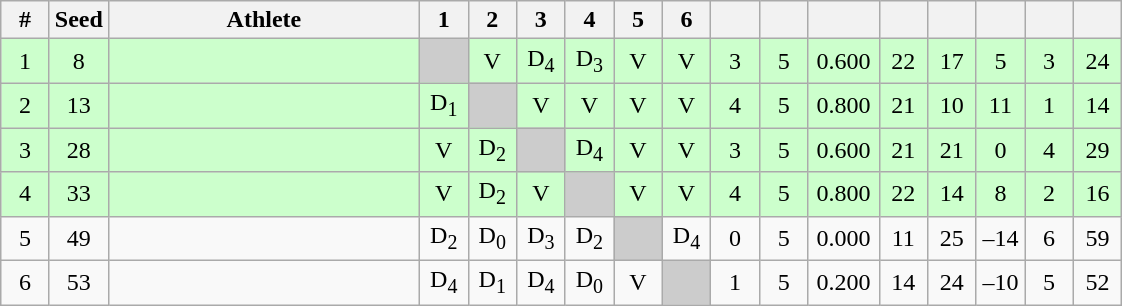<table class="wikitable" style="text-align:center">
<tr>
<th width="25">#</th>
<th width="25">Seed</th>
<th width="200">Athlete</th>
<th width="25">1</th>
<th width="25">2</th>
<th width="25">3</th>
<th width="25">4</th>
<th width="25">5</th>
<th width="25">6</th>
<th width="25"></th>
<th width="25"></th>
<th width="40"></th>
<th width="25"></th>
<th width="25"></th>
<th width="25"></th>
<th width="25"></th>
<th width="25"></th>
</tr>
<tr bgcolor="#ccffcc">
<td>1</td>
<td>8</td>
<td align=left></td>
<td bgcolor="#cccccc"></td>
<td>V</td>
<td>D<sub>4</sub></td>
<td>D<sub>3</sub></td>
<td>V</td>
<td>V</td>
<td>3</td>
<td>5</td>
<td>0.600</td>
<td>22</td>
<td>17</td>
<td>5</td>
<td>3</td>
<td>24</td>
</tr>
<tr bgcolor="#ccffcc">
<td>2</td>
<td>13</td>
<td align=left></td>
<td>D<sub>1</sub></td>
<td bgcolor="#cccccc"></td>
<td>V</td>
<td>V</td>
<td>V</td>
<td>V</td>
<td>4</td>
<td>5</td>
<td>0.800</td>
<td>21</td>
<td>10</td>
<td>11</td>
<td>1</td>
<td>14</td>
</tr>
<tr bgcolor="#ccffcc">
<td>3</td>
<td>28</td>
<td align=left></td>
<td>V</td>
<td>D<sub>2</sub></td>
<td bgcolor="#cccccc"></td>
<td>D<sub>4</sub></td>
<td>V</td>
<td>V</td>
<td>3</td>
<td>5</td>
<td>0.600</td>
<td>21</td>
<td>21</td>
<td>0</td>
<td>4</td>
<td>29</td>
</tr>
<tr bgcolor="#ccffcc">
<td>4</td>
<td>33</td>
<td align=left></td>
<td>V</td>
<td>D<sub>2</sub></td>
<td>V</td>
<td bgcolor="#cccccc"></td>
<td>V</td>
<td>V</td>
<td>4</td>
<td>5</td>
<td>0.800</td>
<td>22</td>
<td>14</td>
<td>8</td>
<td>2</td>
<td>16</td>
</tr>
<tr>
<td>5</td>
<td>49</td>
<td align=left></td>
<td>D<sub>2</sub></td>
<td>D<sub>0</sub></td>
<td>D<sub>3</sub></td>
<td>D<sub>2</sub></td>
<td bgcolor="#cccccc"></td>
<td>D<sub>4</sub></td>
<td>0</td>
<td>5</td>
<td>0.000</td>
<td>11</td>
<td>25</td>
<td>–14</td>
<td>6</td>
<td>59</td>
</tr>
<tr>
<td>6</td>
<td>53</td>
<td align=left></td>
<td>D<sub>4</sub></td>
<td>D<sub>1</sub></td>
<td>D<sub>4</sub></td>
<td>D<sub>0</sub></td>
<td>V</td>
<td bgcolor="#cccccc"></td>
<td>1</td>
<td>5</td>
<td>0.200</td>
<td>14</td>
<td>24</td>
<td>–10</td>
<td>5</td>
<td>52</td>
</tr>
</table>
